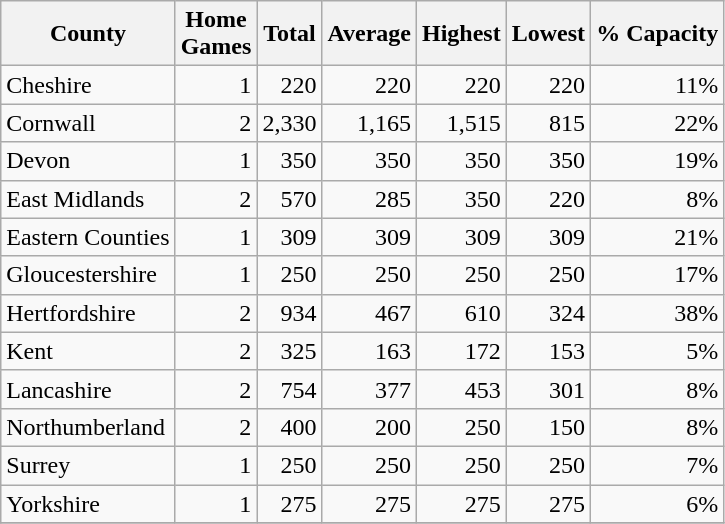<table class="wikitable sortable" style="text-align:right">
<tr>
<th>County</th>
<th>Home<br>Games</th>
<th>Total</th>
<th>Average</th>
<th>Highest</th>
<th>Lowest</th>
<th>% Capacity</th>
</tr>
<tr>
<td style="text-align:left">Cheshire</td>
<td>1</td>
<td>220</td>
<td>220</td>
<td>220</td>
<td>220</td>
<td>11%</td>
</tr>
<tr>
<td style="text-align:left">Cornwall</td>
<td>2</td>
<td>2,330</td>
<td>1,165</td>
<td>1,515</td>
<td>815</td>
<td>22%</td>
</tr>
<tr>
<td style="text-align:left">Devon</td>
<td>1</td>
<td>350</td>
<td>350</td>
<td>350</td>
<td>350</td>
<td>19%</td>
</tr>
<tr>
<td style="text-align:left">East Midlands</td>
<td>2</td>
<td>570</td>
<td>285</td>
<td>350</td>
<td>220</td>
<td>8%</td>
</tr>
<tr>
<td style="text-align:left">Eastern Counties</td>
<td>1</td>
<td>309</td>
<td>309</td>
<td>309</td>
<td>309</td>
<td>21%</td>
</tr>
<tr>
<td style="text-align:left">Gloucestershire</td>
<td>1</td>
<td>250</td>
<td>250</td>
<td>250</td>
<td>250</td>
<td>17%</td>
</tr>
<tr>
<td style="text-align:left">Hertfordshire</td>
<td>2</td>
<td>934</td>
<td>467</td>
<td>610</td>
<td>324</td>
<td>38%</td>
</tr>
<tr>
<td style="text-align:left">Kent</td>
<td>2</td>
<td>325</td>
<td>163</td>
<td>172</td>
<td>153</td>
<td>5%</td>
</tr>
<tr>
<td style="text-align:left">Lancashire</td>
<td>2</td>
<td>754</td>
<td>377</td>
<td>453</td>
<td>301</td>
<td>8%</td>
</tr>
<tr>
<td style="text-align:left">Northumberland</td>
<td>2</td>
<td>400</td>
<td>200</td>
<td>250</td>
<td>150</td>
<td>8%</td>
</tr>
<tr>
<td style="text-align:left">Surrey</td>
<td>1</td>
<td>250</td>
<td>250</td>
<td>250</td>
<td>250</td>
<td>7%</td>
</tr>
<tr>
<td style="text-align:left">Yorkshire</td>
<td>1</td>
<td>275</td>
<td>275</td>
<td>275</td>
<td>275</td>
<td>6%</td>
</tr>
<tr>
</tr>
</table>
